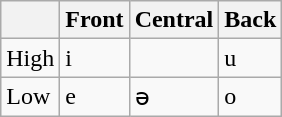<table class="wikitable">
<tr>
<th></th>
<th>Front</th>
<th>Central</th>
<th>Back</th>
</tr>
<tr>
<td>High</td>
<td>i</td>
<td></td>
<td>u</td>
</tr>
<tr>
<td>Low</td>
<td>e</td>
<td>ə</td>
<td>o</td>
</tr>
</table>
